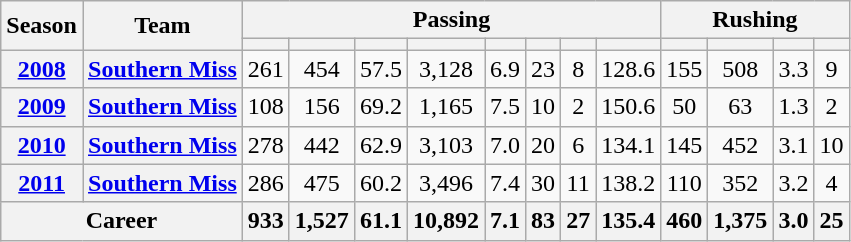<table class="wikitable" style="text-align:center;">
<tr>
<th rowspan="2">Season</th>
<th rowspan="2">Team</th>
<th colspan="8">Passing</th>
<th colspan="4">Rushing</th>
</tr>
<tr>
<th></th>
<th></th>
<th></th>
<th></th>
<th></th>
<th></th>
<th></th>
<th></th>
<th></th>
<th></th>
<th></th>
<th></th>
</tr>
<tr>
<th><a href='#'>2008</a></th>
<th><a href='#'>Southern Miss</a></th>
<td>261</td>
<td>454</td>
<td>57.5</td>
<td>3,128</td>
<td>6.9</td>
<td>23</td>
<td>8</td>
<td>128.6</td>
<td>155</td>
<td>508</td>
<td>3.3</td>
<td>9</td>
</tr>
<tr>
<th><a href='#'>2009</a></th>
<th><a href='#'>Southern Miss</a></th>
<td>108</td>
<td>156</td>
<td>69.2</td>
<td>1,165</td>
<td>7.5</td>
<td>10</td>
<td>2</td>
<td>150.6</td>
<td>50</td>
<td>63</td>
<td>1.3</td>
<td>2</td>
</tr>
<tr>
<th><a href='#'>2010</a></th>
<th><a href='#'>Southern Miss</a></th>
<td>278</td>
<td>442</td>
<td>62.9</td>
<td>3,103</td>
<td>7.0</td>
<td>20</td>
<td>6</td>
<td>134.1</td>
<td>145</td>
<td>452</td>
<td>3.1</td>
<td>10</td>
</tr>
<tr>
<th><a href='#'>2011</a></th>
<th><a href='#'>Southern Miss</a></th>
<td>286</td>
<td>475</td>
<td>60.2</td>
<td>3,496</td>
<td>7.4</td>
<td>30</td>
<td>11</td>
<td>138.2</td>
<td>110</td>
<td>352</td>
<td>3.2</td>
<td>4</td>
</tr>
<tr>
<th colspan="2">Career</th>
<th>933</th>
<th>1,527</th>
<th>61.1</th>
<th>10,892</th>
<th>7.1</th>
<th>83</th>
<th>27</th>
<th>135.4</th>
<th>460</th>
<th>1,375</th>
<th>3.0</th>
<th>25</th>
</tr>
</table>
